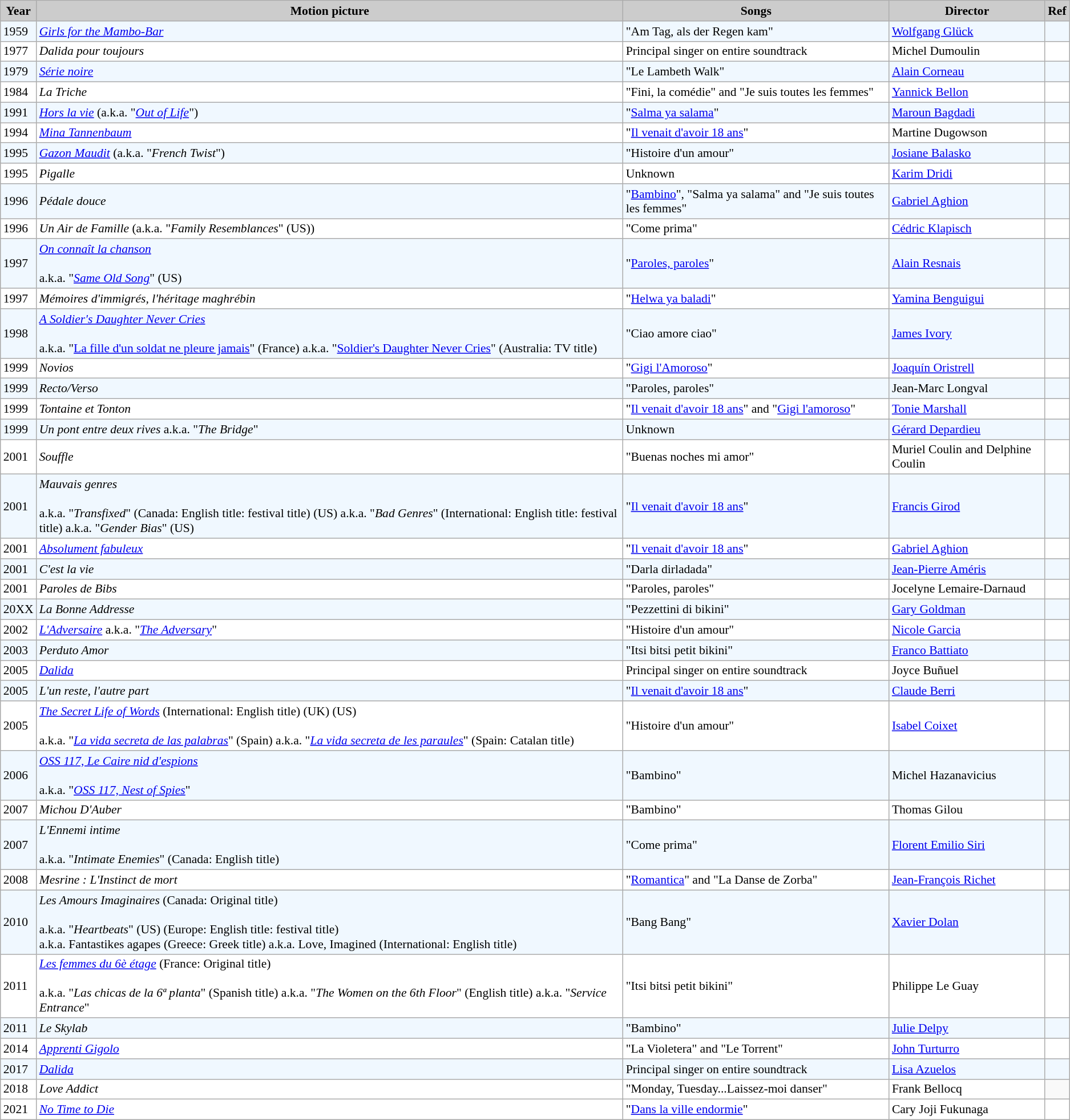<table class="wikitable" style="font-size:90%;">
<tr>
<th style="background:#ccc;">Year</th>
<th style="background:#ccc;">Motion picture</th>
<th style="background:#ccc;">Songs</th>
<th style="background:#ccc;">Director</th>
<th style="background:#ccc;">Ref</th>
</tr>
<tr style="background:#f0f8ff;">
<td>1959</td>
<td><em><a href='#'>Girls for the Mambo-Bar</a></em></td>
<td>"Am Tag, als der Regen kam"</td>
<td><a href='#'>Wolfgang Glück</a></td>
<td></td>
</tr>
<tr style="background:#fff;">
<td>1977</td>
<td><em>Dalida pour toujours</em></td>
<td>Principal singer on entire soundtrack</td>
<td>Michel Dumoulin</td>
<td></td>
</tr>
<tr style="background:#f0f8ff;">
<td>1979</td>
<td><em><a href='#'>Série noire</a></em></td>
<td>"Le Lambeth Walk"</td>
<td><a href='#'>Alain Corneau</a></td>
<td></td>
</tr>
<tr style="background:#fff;">
<td>1984</td>
<td><em>La Triche</em></td>
<td>"Fini, la comédie" and "Je suis toutes les femmes"</td>
<td><a href='#'>Yannick Bellon</a></td>
<td></td>
</tr>
<tr style="background:#f0f8ff;">
<td>1991</td>
<td><em><a href='#'>Hors la vie</a></em> (a.k.a. "<em><a href='#'>Out of Life</a></em>")</td>
<td>"<a href='#'>Salma ya salama</a>"</td>
<td><a href='#'>Maroun Bagdadi</a></td>
<td></td>
</tr>
<tr style="background:#fff;">
<td>1994</td>
<td><em><a href='#'>Mina Tannenbaum</a></em></td>
<td>"<a href='#'>Il venait d'avoir 18 ans</a>"</td>
<td>Martine Dugowson</td>
<td></td>
</tr>
<tr style="background:#f0f8ff;">
<td>1995</td>
<td><em><a href='#'>Gazon Maudit</a></em> (a.k.a. "<em>French Twist</em>")</td>
<td>"Histoire d'un amour"</td>
<td><a href='#'>Josiane Balasko</a></td>
<td></td>
</tr>
<tr style="background:#fff;">
<td>1995</td>
<td><em>Pigalle</em></td>
<td>Unknown</td>
<td><a href='#'>Karim Dridi</a></td>
<td></td>
</tr>
<tr style="background:#f0f8ff;">
<td>1996</td>
<td><em>Pédale douce</em></td>
<td>"<a href='#'>Bambino</a>", "Salma ya salama" and "Je suis toutes les femmes"</td>
<td><a href='#'>Gabriel Aghion</a></td>
<td></td>
</tr>
<tr style="background:#fff;">
<td>1996</td>
<td><em>Un Air de Famille</em> (a.k.a. "<em>Family Resemblances</em>" (US))</td>
<td>"Come prima"</td>
<td><a href='#'>Cédric Klapisch</a></td>
<td></td>
</tr>
<tr style="background:#f0f8ff;">
<td>1997</td>
<td><em><a href='#'>On connaît la chanson</a></em> <br><br>a.k.a. "<em><a href='#'>Same Old Song</a></em>" (US)</td>
<td>"<a href='#'>Paroles, paroles</a>"</td>
<td><a href='#'>Alain Resnais</a></td>
<td></td>
</tr>
<tr style="background:#fff;">
<td>1997</td>
<td><em>Mémoires d'immigrés, l'héritage maghrébin</em></td>
<td>"<a href='#'>Helwa ya baladi</a>"</td>
<td><a href='#'>Yamina Benguigui</a></td>
<td></td>
</tr>
<tr style="background:#f0f8ff;">
<td>1998</td>
<td><em><a href='#'>A Soldier's Daughter Never Cries</a></em> <br><br>a.k.a. "<a href='#'>La fille d'un soldat ne pleure jamais</a>" (France)
a.k.a. "<a href='#'>Soldier's Daughter Never Cries</a>" (Australia: TV title)</td>
<td>"Ciao amore ciao"</td>
<td><a href='#'>James Ivory</a></td>
<td></td>
</tr>
<tr style="background:#fff;">
<td>1999</td>
<td><em>Novios</em></td>
<td>"<a href='#'>Gigi l'Amoroso</a>"</td>
<td><a href='#'>Joaquín Oristrell</a></td>
<td></td>
</tr>
<tr style="background:#f0f8ff;">
<td>1999</td>
<td><em>Recto/Verso</em></td>
<td>"Paroles, paroles"</td>
<td>Jean-Marc Longval</td>
<td></td>
</tr>
<tr style="background:#fff;">
<td>1999</td>
<td><em>Tontaine et Tonton</em></td>
<td>"<a href='#'>Il venait d'avoir 18 ans</a>" and "<a href='#'>Gigi l'amoroso</a>"</td>
<td><a href='#'>Tonie Marshall</a></td>
<td></td>
</tr>
<tr style="background:#f0f8ff;">
<td>1999</td>
<td><em>Un pont entre deux rives</em> a.k.a. "<em>The Bridge</em>"</td>
<td>Unknown</td>
<td><a href='#'>Gérard Depardieu</a></td>
<td></td>
</tr>
<tr style="background:#fff;">
<td>2001</td>
<td><em>Souffle</em></td>
<td>"Buenas noches mi amor"</td>
<td>Muriel Coulin and Delphine Coulin</td>
<td></td>
</tr>
<tr style="background:#f0f8ff;">
<td>2001</td>
<td><em>Mauvais genres</em><br><br>a.k.a. "<em>Transfixed</em>" (Canada: English title: festival title) (US)
a.k.a. "<em>Bad Genres</em>" (International: English title: festival title)
a.k.a. "<em>Gender Bias</em>" (US)</td>
<td>"<a href='#'>Il venait d'avoir 18 ans</a>"</td>
<td><a href='#'>Francis Girod</a></td>
<td></td>
</tr>
<tr style="background:#fff;">
<td>2001</td>
<td><em><a href='#'>Absolument fabuleux</a></em></td>
<td>"<a href='#'>Il venait d'avoir 18 ans</a>"</td>
<td><a href='#'>Gabriel Aghion</a></td>
<td></td>
</tr>
<tr style="background:#f0f8ff;">
<td>2001</td>
<td><em>C'est la vie</em></td>
<td>"Darla dirladada"</td>
<td><a href='#'>Jean-Pierre Améris</a></td>
<td></td>
</tr>
<tr style="background:#fff;">
<td>2001</td>
<td><em>Paroles de Bibs</em></td>
<td>"Paroles, paroles"</td>
<td>Jocelyne Lemaire-Darnaud</td>
<td></td>
</tr>
<tr style="background:#f0f8ff;">
<td>20XX</td>
<td><em>La Bonne Addresse</em></td>
<td>"Pezzettini di bikini"</td>
<td><a href='#'>Gary Goldman</a></td>
<td></td>
</tr>
<tr style="background:#fff;">
<td>2002</td>
<td><em><a href='#'>L'Adversaire</a></em> a.k.a. "<em><a href='#'>The Adversary</a></em>"</td>
<td>"Histoire d'un amour"</td>
<td><a href='#'>Nicole Garcia</a></td>
<td></td>
</tr>
<tr style="background:#f0f8ff;">
<td>2003</td>
<td><em>Perduto Amor</em></td>
<td>"Itsi bitsi petit bikini"</td>
<td><a href='#'>Franco Battiato</a></td>
<td></td>
</tr>
<tr style="background:#fff;">
<td>2005</td>
<td><em><a href='#'>Dalida</a></em></td>
<td>Principal singer on entire soundtrack</td>
<td>Joyce Buñuel</td>
<td></td>
</tr>
<tr style="background:#f0f8ff;">
<td>2005</td>
<td><em>L'un reste, l'autre part</em></td>
<td>"<a href='#'>Il venait d'avoir 18 ans</a>"</td>
<td><a href='#'>Claude Berri</a></td>
<td></td>
</tr>
<tr style="background:#fff;">
<td>2005</td>
<td><em><a href='#'>The Secret Life of Words</a></em> (International: English title) (UK) (US)<br><br>a.k.a. "<em><a href='#'>La vida secreta de las palabras</a></em>" (Spain)
a.k.a. "<em><a href='#'>La vida secreta de les paraules</a></em>" (Spain: Catalan title)</td>
<td>"Histoire d'un amour"</td>
<td><a href='#'>Isabel Coixet</a></td>
<td></td>
</tr>
<tr style="background:#f0f8ff;">
<td>2006</td>
<td><em><a href='#'>OSS 117, Le Caire nid d'espions</a></em><br><br>a.k.a. "<em><a href='#'>OSS 117, Nest of Spies</a></em>"</td>
<td>"Bambino"</td>
<td>Michel Hazanavicius</td>
<td></td>
</tr>
<tr style="background:#fff;">
<td>2007</td>
<td><em>Michou D'Auber</em></td>
<td>"Bambino"</td>
<td>Thomas Gilou</td>
<td></td>
</tr>
<tr style="background:#f0f8ff;">
<td>2007</td>
<td><em>L'Ennemi intime</em><br><br>a.k.a. "<em>Intimate Enemies</em>" (Canada: English title)</td>
<td>"Come prima"</td>
<td><a href='#'>Florent Emilio Siri</a></td>
<td></td>
</tr>
<tr style="background:#fff;">
<td>2008</td>
<td><em>Mesrine : L'Instinct de mort</em></td>
<td>"<a href='#'>Romantica</a>" and "La Danse de Zorba"</td>
<td><a href='#'>Jean-François Richet</a></td>
<td></td>
</tr>
<tr style="background:#f0f8ff;">
<td>2010</td>
<td><em>Les Amours Imaginaires</em> (Canada: Original title)<br><br>a.k.a. "<em>Heartbeats</em>" (US) (Europe: English title: festival title)<br>a.k.a. Fantastikes agapes (Greece: Greek title)
a.k.a. Love, Imagined (International: English title)</td>
<td>"Bang Bang"</td>
<td><a href='#'>Xavier Dolan</a></td>
<td></td>
</tr>
<tr style="background:#fff;">
<td>2011</td>
<td><em><a href='#'>Les femmes du 6è étage</a></em> (France: Original title)<br><br>a.k.a. "<em>Las chicas de la 6ª planta</em>" (Spanish title)
a.k.a. "<em>The Women on the 6th Floor</em>" (English title)
a.k.a. "<em>Service Entrance</em>"</td>
<td>"Itsi bitsi petit bikini"</td>
<td>Philippe Le Guay</td>
<td></td>
</tr>
<tr style="background:#f0f8ff;">
<td>2011</td>
<td><em>Le Skylab</em></td>
<td>"Bambino"</td>
<td><a href='#'>Julie Delpy</a></td>
<td></td>
</tr>
<tr style="background:#fff;">
<td>2014</td>
<td><em><a href='#'>Apprenti Gigolo</a></em></td>
<td>"La Violetera" and "Le Torrent"</td>
<td><a href='#'>John Turturro</a></td>
<td></td>
</tr>
<tr style="background:#f0f8ff;">
<td>2017</td>
<td><em><a href='#'>Dalida</a></em></td>
<td>Principal singer on entire soundtrack</td>
<td><a href='#'>Lisa Azuelos</a></td>
<td></td>
</tr>
<tr style="background:#fff;">
<td>2018</td>
<td><em>Love Addict</em></td>
<td>"Monday, Tuesday...Laissez-moi danser"</td>
<td>Frank Bellocq</td>
</tr>
<tr style="background:#fff;">
<td>2021</td>
<td><em><a href='#'>No Time to Die</a></em></td>
<td>"<a href='#'>Dans la ville endormie</a>"</td>
<td>Cary Joji Fukunaga</td>
<td></td>
</tr>
</table>
